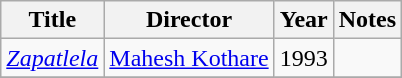<table class="wikitable">
<tr>
<th>Title</th>
<th>Director</th>
<th>Year</th>
<th>Notes</th>
</tr>
<tr>
<td><em><a href='#'>Zapatlela</a></em></td>
<td><a href='#'>Mahesh Kothare</a></td>
<td>1993</td>
<td></td>
</tr>
<tr>
</tr>
</table>
